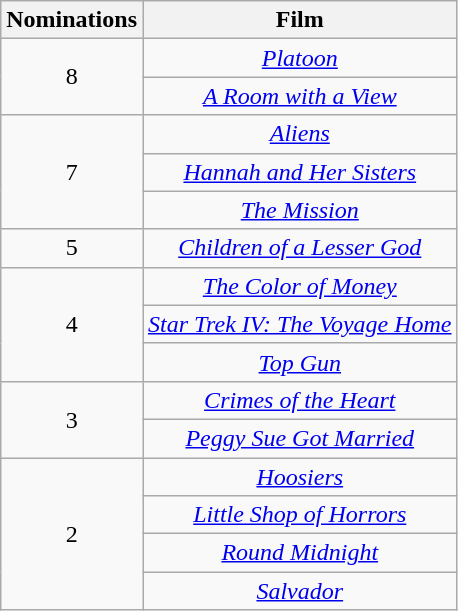<table class="wikitable" style="text-align: center;">
<tr>
<th scope="col" width="55">Nominations</th>
<th scope="col" align="center">Film</th>
</tr>
<tr>
<td rowspan=2 style="text-align:center">8</td>
<td><em><a href='#'>Platoon</a></em></td>
</tr>
<tr>
<td><em><a href='#'>A Room with a View</a></em></td>
</tr>
<tr>
<td rowspan=3 style="text-align:center">7</td>
<td><em><a href='#'>Aliens</a></em></td>
</tr>
<tr>
<td><em><a href='#'>Hannah and Her Sisters</a></em></td>
</tr>
<tr>
<td><em><a href='#'>The Mission</a></em></td>
</tr>
<tr>
<td style="text-align: center;">5</td>
<td><em><a href='#'>Children of a Lesser God</a></em></td>
</tr>
<tr>
<td rowspan=3 style="text-align:center">4</td>
<td><em><a href='#'>The Color of Money</a></em></td>
</tr>
<tr>
<td><em><a href='#'>Star Trek IV: The Voyage Home</a></em></td>
</tr>
<tr>
<td><em><a href='#'>Top Gun</a></em></td>
</tr>
<tr>
<td rowspan=2 style="text-align:center">3</td>
<td><em><a href='#'>Crimes of the Heart</a></em></td>
</tr>
<tr>
<td><em><a href='#'>Peggy Sue Got Married</a></em></td>
</tr>
<tr>
<td rowspan=4 style="text-align:center">2</td>
<td><em><a href='#'>Hoosiers</a></em></td>
</tr>
<tr>
<td><em><a href='#'>Little Shop of Horrors</a></em></td>
</tr>
<tr>
<td><em><a href='#'>Round Midnight</a></em></td>
</tr>
<tr>
<td><em><a href='#'>Salvador</a></em></td>
</tr>
</table>
